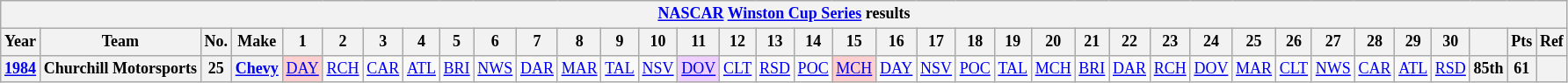<table class="wikitable" style="text-align:center; font-size:75%">
<tr>
<th colspan=42><a href='#'>NASCAR</a> <a href='#'>Winston Cup Series</a> results</th>
</tr>
<tr>
<th>Year</th>
<th>Team</th>
<th>No.</th>
<th>Make</th>
<th>1</th>
<th>2</th>
<th>3</th>
<th>4</th>
<th>5</th>
<th>6</th>
<th>7</th>
<th>8</th>
<th>9</th>
<th>10</th>
<th>11</th>
<th>12</th>
<th>13</th>
<th>14</th>
<th>15</th>
<th>16</th>
<th>17</th>
<th>18</th>
<th>19</th>
<th>20</th>
<th>21</th>
<th>22</th>
<th>23</th>
<th>24</th>
<th>25</th>
<th>26</th>
<th>27</th>
<th>28</th>
<th>29</th>
<th>30</th>
<th></th>
<th>Pts</th>
<th>Ref</th>
</tr>
<tr>
<th><a href='#'>1984</a></th>
<th>Churchill Motorsports</th>
<th>25</th>
<th><a href='#'>Chevy</a></th>
<td style="background:#FFCFCF;"><a href='#'>DAY</a><br></td>
<td><a href='#'>RCH</a></td>
<td><a href='#'>CAR</a></td>
<td><a href='#'>ATL</a></td>
<td><a href='#'>BRI</a></td>
<td><a href='#'>NWS</a></td>
<td><a href='#'>DAR</a></td>
<td><a href='#'>MAR</a></td>
<td><a href='#'>TAL</a></td>
<td><a href='#'>NSV</a></td>
<td style="background:#EFCFFF;"><a href='#'>DOV</a><br></td>
<td><a href='#'>CLT</a></td>
<td><a href='#'>RSD</a></td>
<td><a href='#'>POC</a></td>
<td style="background:#FFCFCF;"><a href='#'>MCH</a><br></td>
<td><a href='#'>DAY</a></td>
<td><a href='#'>NSV</a></td>
<td><a href='#'>POC</a></td>
<td><a href='#'>TAL</a></td>
<td><a href='#'>MCH</a></td>
<td><a href='#'>BRI</a></td>
<td><a href='#'>DAR</a></td>
<td><a href='#'>RCH</a></td>
<td><a href='#'>DOV</a></td>
<td><a href='#'>MAR</a></td>
<td><a href='#'>CLT</a></td>
<td><a href='#'>NWS</a></td>
<td><a href='#'>CAR</a></td>
<td><a href='#'>ATL</a></td>
<td><a href='#'>RSD</a></td>
<th>85th</th>
<th>61</th>
<th></th>
</tr>
</table>
